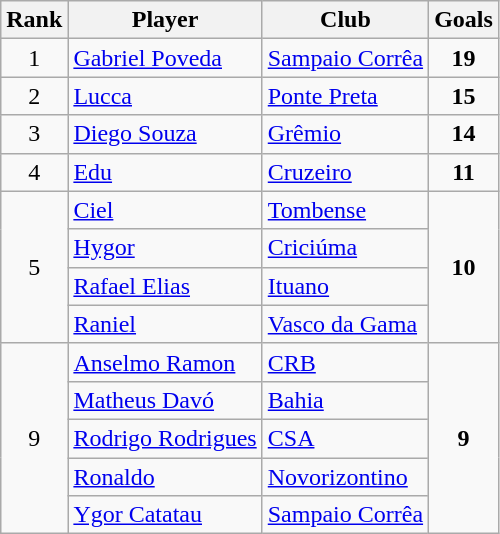<table class=wikitable style="text-align:left">
<tr>
<th>Rank</th>
<th>Player</th>
<th>Club</th>
<th>Goals</th>
</tr>
<tr>
<td style="text-align:center">1</td>
<td> <a href='#'>Gabriel Poveda</a></td>
<td><a href='#'>Sampaio Corrêa</a></td>
<td style="text-align:center"><strong>19</strong></td>
</tr>
<tr>
<td style="text-align:center">2</td>
<td> <a href='#'>Lucca</a></td>
<td><a href='#'>Ponte Preta</a></td>
<td style="text-align:center"><strong>15</strong></td>
</tr>
<tr>
<td style="text-align:center">3</td>
<td> <a href='#'>Diego Souza</a></td>
<td><a href='#'>Grêmio</a></td>
<td style="text-align:center"><strong>14</strong></td>
</tr>
<tr>
<td style="text-align:center">4</td>
<td> <a href='#'>Edu</a></td>
<td><a href='#'>Cruzeiro</a></td>
<td style="text-align:center"><strong>11</strong></td>
</tr>
<tr>
<td style="text-align:center" rowspan=4>5</td>
<td> <a href='#'>Ciel</a></td>
<td><a href='#'>Tombense</a></td>
<td style="text-align:center" rowspan=4><strong>10</strong></td>
</tr>
<tr>
<td> <a href='#'>Hygor</a></td>
<td><a href='#'>Criciúma</a></td>
</tr>
<tr>
<td> <a href='#'>Rafael Elias</a></td>
<td><a href='#'>Ituano</a></td>
</tr>
<tr>
<td> <a href='#'>Raniel</a></td>
<td><a href='#'>Vasco da Gama</a></td>
</tr>
<tr>
<td style="text-align:center" rowspan=5>9</td>
<td> <a href='#'>Anselmo Ramon</a></td>
<td><a href='#'>CRB</a></td>
<td style="text-align:center" rowspan=5><strong>9</strong></td>
</tr>
<tr>
<td> <a href='#'>Matheus Davó</a></td>
<td><a href='#'>Bahia</a></td>
</tr>
<tr>
<td> <a href='#'>Rodrigo Rodrigues</a></td>
<td><a href='#'>CSA</a></td>
</tr>
<tr>
<td> <a href='#'>Ronaldo</a></td>
<td><a href='#'>Novorizontino</a></td>
</tr>
<tr>
<td> <a href='#'>Ygor Catatau</a></td>
<td><a href='#'>Sampaio Corrêa</a></td>
</tr>
</table>
